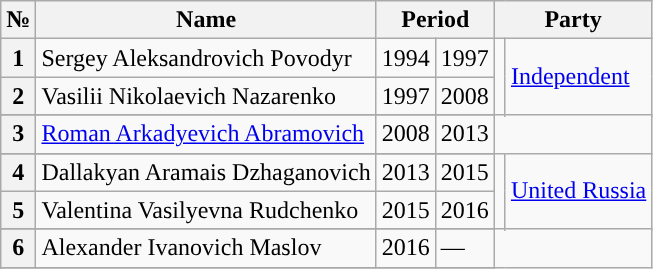<table class="wikitable">
<tr>
<th>№</th>
<th>Name</th>
<th colspan="2">Period</th>
<th colspan=2>Party</th>
</tr>
<tr>
<th rowspan=1>1</th>
<td>Sergey Aleksandrovich Povodyr</td>
<td>1994</td>
<td>1997</td>
<td rowspan=3; style="background: "></td>
<td rowspan="3"><a href='#'>Independent</a></td>
</tr>
<tr>
<th rowspan=1>2</th>
<td rowspan=1>Vasilii Nikolaevich Nazarenko</td>
<td rowspan=1>1997</td>
<td rowspan=1>2008</td>
</tr>
<tr>
</tr>
<tr>
</tr>
<tr>
<th rowspan=1>3</th>
<td rowspan=1><a href='#'>Roman Arkadyevich Abramovich</a></td>
<td rowspan=1>2008</td>
<td rowspan=1>2013</td>
</tr>
<tr>
</tr>
<tr>
</tr>
<tr>
<th rowspan=1>4</th>
<td>Dallakyan Aramais Dzhaganovich</td>
<td>2013</td>
<td>2015</td>
<td rowspan=3; style="background: "></td>
<td rowspan="3"><a href='#'>United Russia</a></td>
</tr>
<tr>
<th rowspan=1>5</th>
<td>Valentina Vasilyevna Rudchenko</td>
<td>2015</td>
<td>2016</td>
</tr>
<tr>
</tr>
<tr>
</tr>
<tr>
<th rowspan=1>6</th>
<td rowspan=1>Alexander Ivanovich Maslov</td>
<td rowspan=1>2016</td>
<td rowspan=1>—</td>
</tr>
<tr>
</tr>
<tr>
</tr>
<tr>
</tr>
</table>
